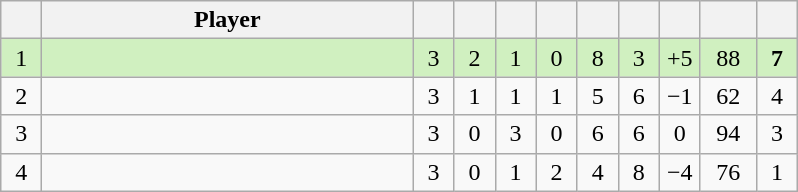<table class="wikitable" style="text-align:center; margin: 1em auto 1em auto, align:left">
<tr>
<th width=20></th>
<th width=240>Player</th>
<th width=20></th>
<th width=20></th>
<th width=20></th>
<th width=20></th>
<th width=20></th>
<th width=20></th>
<th width=20></th>
<th width=30></th>
<th width=20></th>
</tr>
<tr style="background:#D0F0C0;">
<td>1</td>
<td align=left></td>
<td>3</td>
<td>2</td>
<td>1</td>
<td>0</td>
<td>8</td>
<td>3</td>
<td>+5</td>
<td>88</td>
<td><strong>7</strong></td>
</tr>
<tr style=>
<td>2</td>
<td align=left></td>
<td>3</td>
<td>1</td>
<td>1</td>
<td>1</td>
<td>5</td>
<td>6</td>
<td>−1</td>
<td>62</td>
<td>4</td>
</tr>
<tr style=>
<td>3</td>
<td align=left></td>
<td>3</td>
<td>0</td>
<td>3</td>
<td>0</td>
<td>6</td>
<td>6</td>
<td>0</td>
<td>94</td>
<td>3</td>
</tr>
<tr style=>
<td>4</td>
<td align=left></td>
<td>3</td>
<td>0</td>
<td>1</td>
<td>2</td>
<td>4</td>
<td>8</td>
<td>−4</td>
<td>76</td>
<td>1</td>
</tr>
</table>
